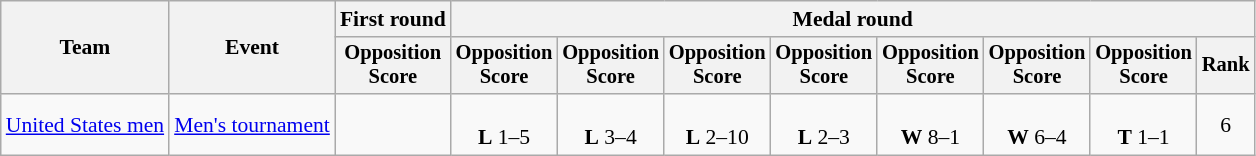<table class=wikitable style="font-size:90%; text-align:center">
<tr>
<th rowspan=2>Team</th>
<th rowspan=2>Event</th>
<th>First round</th>
<th colspan=8>Medal round</th>
</tr>
<tr style=font-size:95%>
<th>Opposition<br>Score</th>
<th>Opposition<br>Score</th>
<th>Opposition<br>Score</th>
<th>Opposition<br>Score</th>
<th>Opposition<br>Score</th>
<th>Opposition<br>Score</th>
<th>Opposition<br>Score</th>
<th>Opposition<br>Score</th>
<th>Rank</th>
</tr>
<tr>
<td align=left><a href='#'>United States men</a></td>
<td align=left><a href='#'>Men's tournament</a></td>
<td></td>
<td><br><strong>L</strong> 1–5</td>
<td><br><strong>L</strong> 3–4</td>
<td><br><strong>L</strong> 2–10</td>
<td><br><strong>L</strong> 2–3</td>
<td><br><strong>W</strong> 8–1</td>
<td><br><strong>W</strong> 6–4</td>
<td><br><strong>T</strong> 1–1</td>
<td>6</td>
</tr>
</table>
